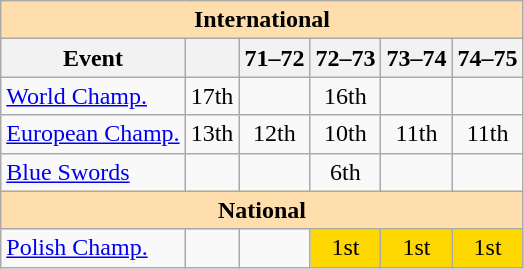<table class="wikitable" style="text-align:center">
<tr>
<th style="background-color: #ffdead; " colspan=6 align=center>International</th>
</tr>
<tr>
<th>Event</th>
<th></th>
<th>71–72</th>
<th>72–73</th>
<th>73–74</th>
<th>74–75</th>
</tr>
<tr>
<td align=left><a href='#'>World Champ.</a></td>
<td>17th</td>
<td></td>
<td>16th</td>
<td></td>
<td></td>
</tr>
<tr>
<td align=left><a href='#'>European Champ.</a></td>
<td>13th</td>
<td>12th</td>
<td>10th</td>
<td>11th</td>
<td>11th</td>
</tr>
<tr>
<td align=left><a href='#'>Blue Swords</a></td>
<td></td>
<td></td>
<td>6th</td>
<td></td>
<td></td>
</tr>
<tr>
<th style="background-color: #ffdead; " colspan=6 align=center>National</th>
</tr>
<tr>
<td align=left><a href='#'>Polish Champ.</a></td>
<td></td>
<td></td>
<td bgcolor=gold>1st</td>
<td bgcolor=gold>1st</td>
<td bgcolor=gold>1st</td>
</tr>
</table>
